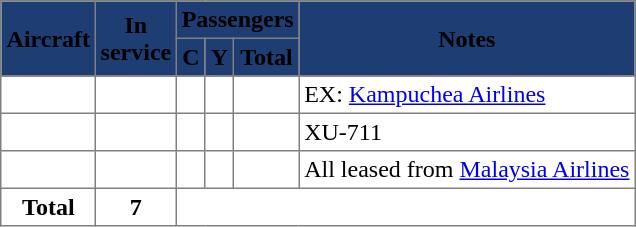<table class="toccolours" border="1" cellpadding="3" style="margin:1em auto; border-collapse:collapse">
<tr style="background:#1d3d73;">
<th rowspan="2"><span>Aircraft</span></th>
<th rowspan="2"><span>In<br> service</span></th>
<th colspan="3"><span>Passengers </span></th>
<th rowspan="2"><span>Notes</span></th>
</tr>
<tr style="background:#1d3d73;">
<th><abbr><span>C</span></abbr></th>
<th><abbr><span>Y</span></abbr></th>
<th><span>Total</span></th>
</tr>
<tr>
<td></td>
<td></td>
<td></td>
<td></td>
<td></td>
<td>EX: <a href='#'>Kampuchea Airlines</a></td>
</tr>
<tr>
<td></td>
<td></td>
<td></td>
<td></td>
<td></td>
<td>XU-711</td>
</tr>
<tr>
<td></td>
<td></td>
<td></td>
<td></td>
<td></td>
<td>All leased from <a href='#'>Malaysia Airlines</a></td>
</tr>
<tr>
<th>Total</th>
<th>7</th>
</tr>
</table>
